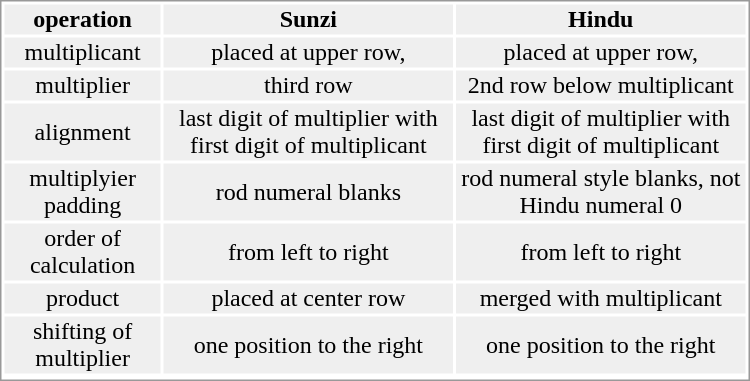<table border="0" width="500" align="center" style="border: 1px solid #999; background-color:#FFFFFF">
<tr align="center" bgcolor="#EFEFEF">
<th>operation</th>
<th>Sunzi</th>
<th>Hindu</th>
</tr>
<tr align="center" bgcolor="#EFEFEF">
<td>multiplicant</td>
<td>placed at upper row,</td>
<td>placed at upper row,</td>
</tr>
<tr align="center" bgcolor="#EFEFEF">
<td>multiplier</td>
<td>third row</td>
<td>2nd row below multiplicant</td>
</tr>
<tr align="center" bgcolor="#EFEFEF">
<td>alignment</td>
<td>last digit of multiplier with first digit of multiplicant</td>
<td>last digit of multiplier with first digit of multiplicant</td>
</tr>
<tr align="center" bgcolor="#EFEFEF">
<td>multiplyier padding</td>
<td>rod numeral blanks</td>
<td>rod numeral style blanks, not Hindu numeral 0</td>
</tr>
<tr align="center" bgcolor="#EFEFEF">
<td>order of calculation</td>
<td>from left to right</td>
<td>from left to right</td>
</tr>
<tr align="center" bgcolor="#EFEFEF">
<td>product</td>
<td>placed at center row</td>
<td>merged with multiplicant</td>
</tr>
<tr align="center" bgcolor="#EFEFEF">
<td>shifting of multiplier</td>
<td>one position to the right</td>
<td>one position to the right</td>
</tr>
<tr align="center" bgcolor="#EFEFEF">
</tr>
</table>
